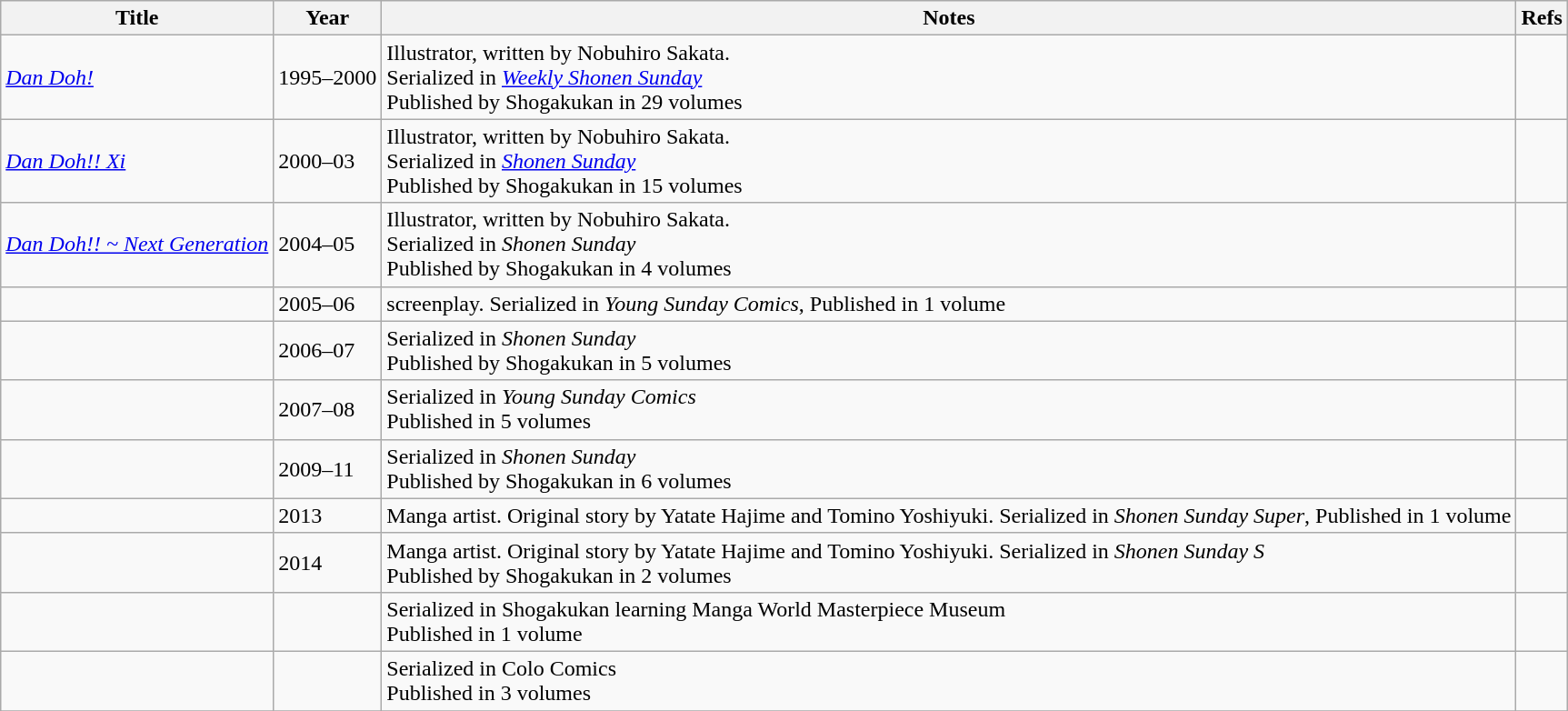<table class="wikitable sortable">
<tr>
<th>Title</th>
<th>Year</th>
<th>Notes</th>
<th>Refs</th>
</tr>
<tr>
<td><em><a href='#'>Dan Doh!</a></em></td>
<td>1995–2000</td>
<td>Illustrator, written by Nobuhiro Sakata.<br>Serialized in <em><a href='#'>Weekly Shonen Sunday</a></em><br>Published by Shogakukan in 29 volumes</td>
<td></td>
</tr>
<tr>
<td><em><a href='#'>Dan Doh!! Xi</a></em></td>
<td>2000–03</td>
<td>Illustrator, written by Nobuhiro Sakata.<br>Serialized in <em><a href='#'>Shonen Sunday</a></em><br>Published by Shogakukan in 15 volumes</td>
<td></td>
</tr>
<tr>
<td><em><a href='#'>Dan Doh!! ~ Next Generation</a></em></td>
<td>2004–05</td>
<td>Illustrator, written by Nobuhiro Sakata.<br>Serialized in <em>Shonen Sunday</em><br>Published by Shogakukan in 4 volumes</td>
<td></td>
</tr>
<tr>
<td> </td>
<td>2005–06</td>
<td>screenplay. Serialized in <em>Young Sunday Comics</em>, Published in 1 volume</td>
<td></td>
</tr>
<tr>
<td></td>
<td>2006–07</td>
<td>Serialized in <em>Shonen Sunday</em><br>Published by Shogakukan in 5 volumes</td>
<td></td>
</tr>
<tr>
<td></td>
<td>2007–08</td>
<td>Serialized in <em>Young Sunday Comics</em><br>Published in 5 volumes</td>
<td></td>
</tr>
<tr>
<td></td>
<td>2009–11</td>
<td>Serialized in <em>Shonen Sunday</em><br>Published by Shogakukan in 6 volumes</td>
<td></td>
</tr>
<tr>
<td></td>
<td>2013</td>
<td>Manga artist. Original story by Yatate Hajime and Tomino Yoshiyuki. Serialized in <em>Shonen Sunday Super</em>, Published in 1 volume</td>
<td></td>
</tr>
<tr>
<td></td>
<td>2014</td>
<td>Manga artist. Original story by Yatate Hajime and Tomino Yoshiyuki. Serialized in <em>Shonen Sunday S</em><br>Published by Shogakukan in 2 volumes</td>
<td></td>
</tr>
<tr>
<td></td>
<td></td>
<td>Serialized in Shogakukan learning Manga World Masterpiece Museum<br>Published in 1 volume</td>
<td></td>
</tr>
<tr>
<td></td>
<td></td>
<td>Serialized in Colo Comics<br>Published in 3 volumes</td>
<td></td>
</tr>
<tr>
</tr>
</table>
